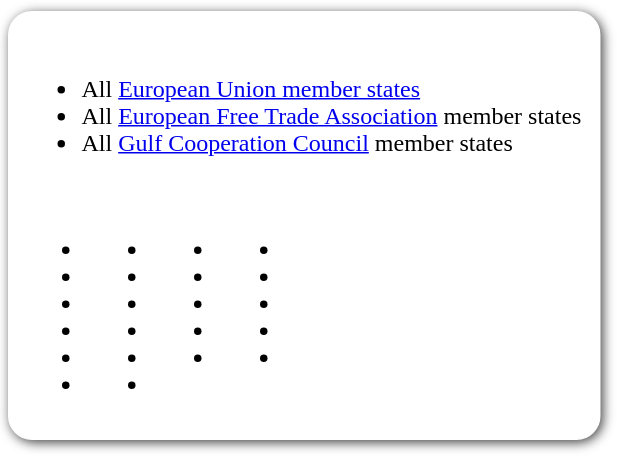<table style=" border-radius:1em; box-shadow: 0.1em 0.1em 0.5em rgba(0,0,0,0.75); background-color: white; border: 1px solid white; padding: 5px; margin-top:15px;">
<tr style="vertical-align:top;">
<td><br><ul><li> All <a href='#'>European Union member states</a> </li><li> All <a href='#'>European Free Trade Association</a> member states</li><li> All <a href='#'>Gulf Cooperation Council</a> member states</li></ul><table>
<tr>
<td><br><ul><li></li><li></li><li></li><li></li><li></li><li></li></ul></td>
<td valign="top"><br><ul><li></li><li></li><li></li><li></li><li></li><li></li></ul></td>
<td valign="top"><br><ul><li></li><li></li><li></li><li></li><li></li></ul></td>
<td valign="top"><br><ul><li></li><li></li><li></li><li></li><li></li></ul></td>
<td></td>
</tr>
</table>
</td>
<td></td>
</tr>
</table>
